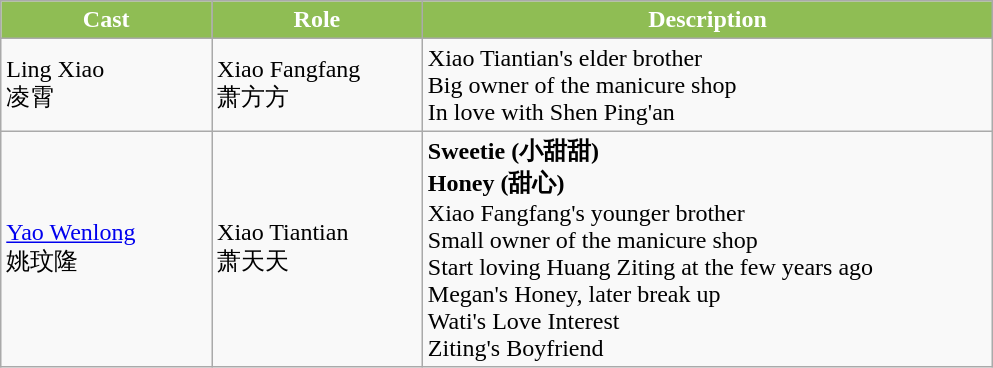<table class="wikitable">
<tr>
<th style="background:#8fbd54; color:white; width:17%">Cast</th>
<th style="background:#8fbd54; color:white; width:17%">Role</th>
<th style="background:#8fbd54; color:white; width:46%">Description</th>
</tr>
<tr>
<td>Ling Xiao <br> 凌霄</td>
<td>Xiao Fangfang <br> 萧方方</td>
<td>Xiao Tiantian's elder brother <br>Big owner of the manicure shop<br>In love with Shen Ping'an</td>
</tr>
<tr>
<td><a href='#'>Yao Wenlong</a> <br> 姚玟隆</td>
<td>Xiao Tiantian <br> 萧天天</td>
<td><strong>Sweetie (小甜甜)</strong> <br> <strong>Honey (甜心) </strong> <br> Xiao Fangfang's younger brother <br> Small owner of the manicure shop <br> Start loving Huang Ziting at the few years ago <br> Megan's Honey, later break up <br> Wati's Love Interest <br> Ziting's Boyfriend</td>
</tr>
</table>
